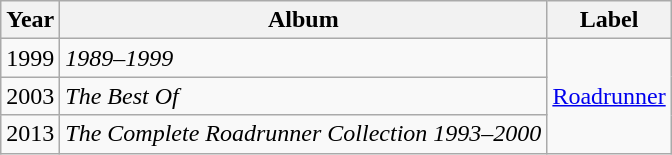<table class="wikitable">
<tr>
<th>Year</th>
<th>Album</th>
<th>Label</th>
</tr>
<tr>
<td>1999</td>
<td><em>1989–1999</em></td>
<td rowspan="3"><a href='#'>Roadrunner</a></td>
</tr>
<tr>
<td>2003</td>
<td><em>The Best Of</em></td>
</tr>
<tr>
<td>2013</td>
<td><em>The Complete Roadrunner Collection 1993–2000</em></td>
</tr>
</table>
